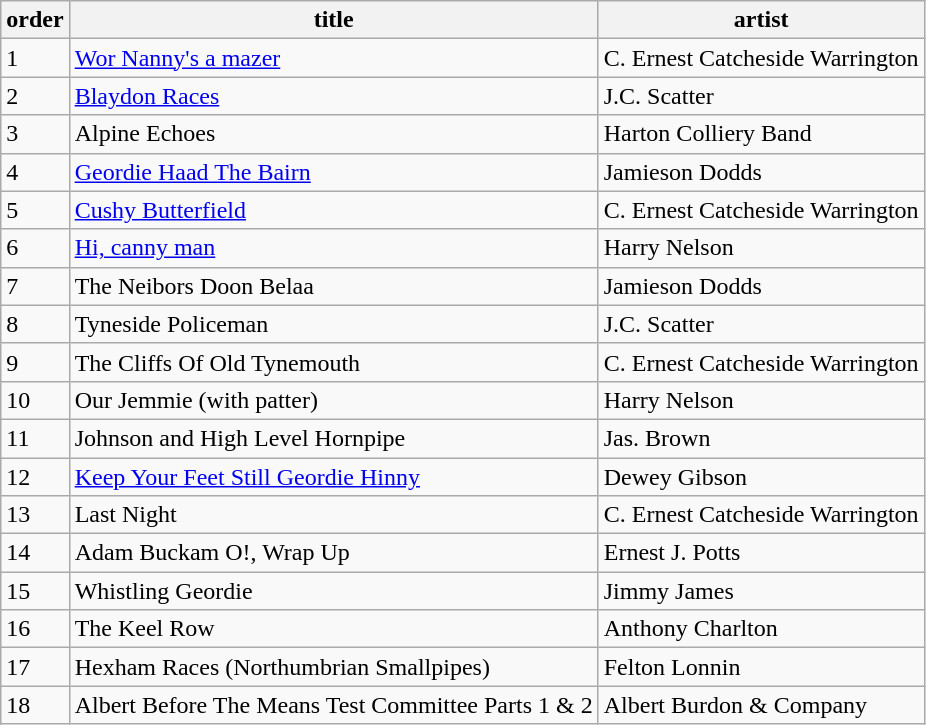<table class="wikitable">
<tr>
<th>order</th>
<th>title</th>
<th>artist</th>
</tr>
<tr>
<td>1</td>
<td><a href='#'>Wor Nanny's a mazer</a></td>
<td>C. Ernest Catcheside Warrington</td>
</tr>
<tr>
<td>2</td>
<td><a href='#'>Blaydon Races</a></td>
<td>J.C. Scatter</td>
</tr>
<tr>
<td>3</td>
<td>Alpine Echoes</td>
<td>Harton Colliery Band</td>
</tr>
<tr>
<td>4</td>
<td><a href='#'>Geordie Haad The Bairn</a></td>
<td>Jamieson Dodds</td>
</tr>
<tr>
<td>5</td>
<td><a href='#'>Cushy Butterfield</a></td>
<td>C. Ernest Catcheside Warrington</td>
</tr>
<tr>
<td>6</td>
<td><a href='#'>Hi, canny man</a></td>
<td>Harry Nelson</td>
</tr>
<tr>
<td>7</td>
<td>The Neibors Doon Belaa</td>
<td>Jamieson Dodds</td>
</tr>
<tr>
<td>8</td>
<td>Tyneside Policeman</td>
<td>J.C. Scatter</td>
</tr>
<tr>
<td>9</td>
<td>The Cliffs Of Old Tynemouth</td>
<td>C. Ernest Catcheside Warrington</td>
</tr>
<tr>
<td>10</td>
<td>Our Jemmie (with patter)</td>
<td>Harry Nelson</td>
</tr>
<tr>
<td>11</td>
<td>Johnson and High Level Hornpipe</td>
<td>Jas. Brown</td>
</tr>
<tr>
<td>12</td>
<td><a href='#'>Keep Your Feet Still Geordie Hinny</a></td>
<td>Dewey Gibson</td>
</tr>
<tr>
<td>13</td>
<td>Last Night</td>
<td>C. Ernest Catcheside Warrington</td>
</tr>
<tr>
<td>14</td>
<td>Adam Buckam O!, Wrap Up</td>
<td>Ernest J. Potts</td>
</tr>
<tr>
<td>15</td>
<td>Whistling Geordie</td>
<td>Jimmy James</td>
</tr>
<tr>
<td>16</td>
<td>The Keel Row</td>
<td>Anthony Charlton</td>
</tr>
<tr>
<td>17</td>
<td>Hexham Races (Northumbrian Smallpipes)</td>
<td>Felton Lonnin</td>
</tr>
<tr>
<td>18</td>
<td>Albert Before The Means Test Committee Parts 1 & 2</td>
<td>Albert Burdon & Company</td>
</tr>
</table>
